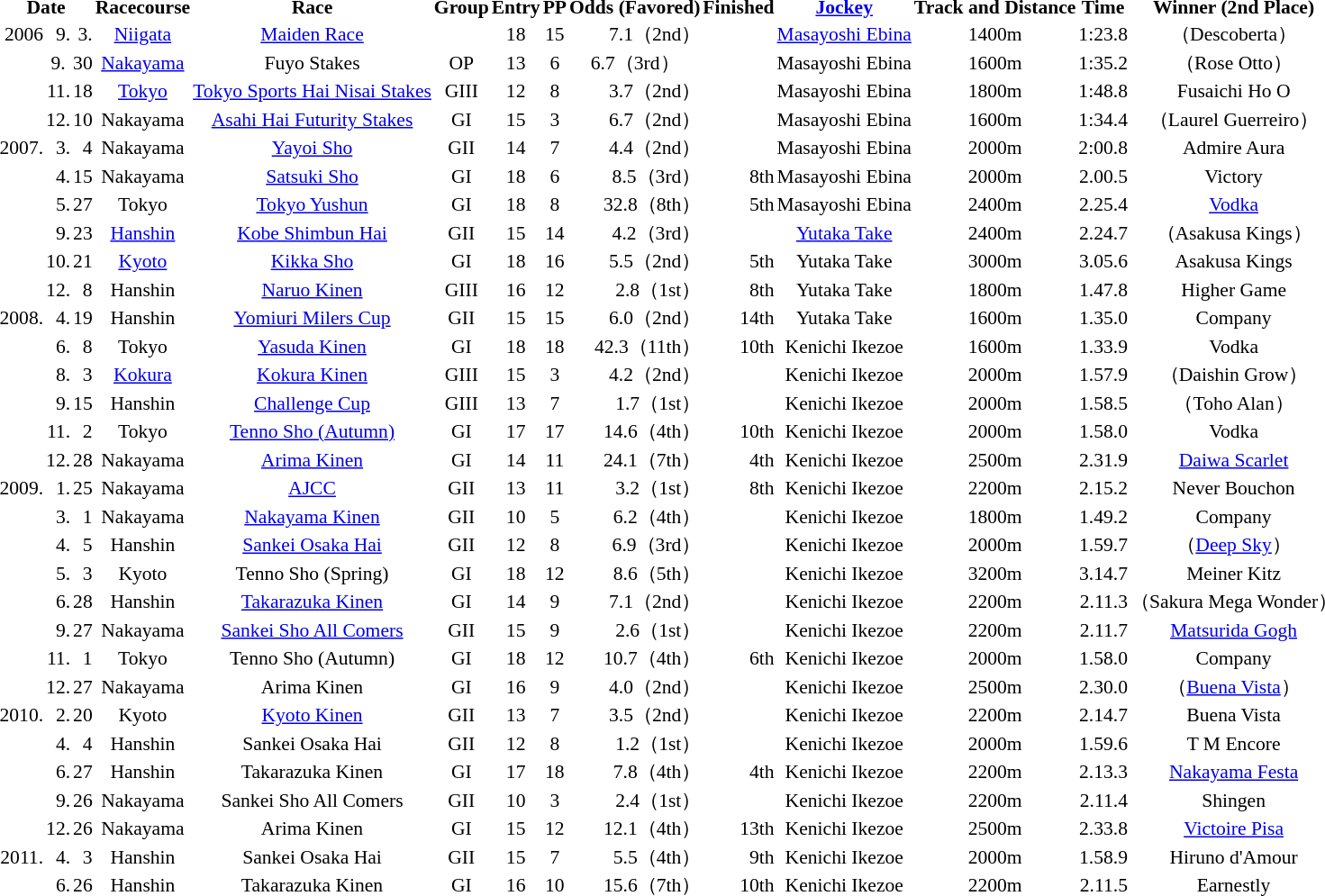<table cellpadding="1" cellspacing="0" border="0" style="font-size: 90%; text-align: center;white-space:nowrap">
<tr>
<td colspan="3" style="text-align: center;"><strong>Date</strong></td>
<td style="white-space: nowrap;"><strong>Racecourse</strong></td>
<td><strong>Race</strong></td>
<td><strong>Group</strong></td>
<td><strong>Entry</strong></td>
<td><strong>PP</strong></td>
<td><strong>Odds (Favored)</strong></td>
<td style="text-align: right;"><strong>Finished</strong></td>
<td><strong><a href='#'>Jockey</a></strong></td>
<td><strong>Track and Distance</strong></td>
<td><strong>Time</strong></td>
<td><strong>Winner (2nd Place)</strong></td>
</tr>
<tr>
<td style="text-align: right;">2006</td>
<td style="text-align: right;">9.</td>
<td style="text-align: right;">3.</td>
<td style="text-align: center;"><a href='#'>Niigata</a></td>
<td><a href='#'>Maiden Race</a></td>
<td></td>
<td>18</td>
<td>15</td>
<td style="text-align: right;">7.1（2nd）</td>
<td style="text-align: right;"></td>
<td><a href='#'>Masayoshi Ebina</a></td>
<td style="white-space: nowrap;">1400m</td>
<td style="text-align: right; white-space: nowrap;">1:23.8</td>
<td>（Descoberta）</td>
</tr>
<tr>
<td></td>
<td>9.</td>
<td>30</td>
<td><a href='#'>Nakayama</a></td>
<td>Fuyo Stakes</td>
<td>OP</td>
<td>13</td>
<td>6</td>
<td>6.7（3rd）</td>
<td></td>
<td>Masayoshi Ebina</td>
<td>1600m</td>
<td>1:35.2</td>
<td>（Rose Otto）</td>
</tr>
<tr>
<td style="text-align: right;"></td>
<td style="text-align: right;">11.</td>
<td style="text-align: right;">18</td>
<td><a href='#'>Tokyo</a></td>
<td style="text-align: center; white-space: nowrap;"><a href='#'>Tokyo Sports Hai Nisai Stakes</a></td>
<td>GIII</td>
<td>12</td>
<td>8</td>
<td style="text-align: right;">3.7（2nd）</td>
<td style="text-align: right;"></td>
<td>Masayoshi Ebina</td>
<td>1800m</td>
<td style="text-align: right;">1:48.8</td>
<td>Fusaichi Ho O</td>
</tr>
<tr>
<td style="text-align: right;"></td>
<td style="text-align: right;">12.</td>
<td style="text-align: right;">10</td>
<td>Nakayama</td>
<td><a href='#'>Asahi Hai Futurity Stakes</a></td>
<td>GI</td>
<td>15</td>
<td>3</td>
<td style="text-align: right;">6.7（2nd）</td>
<td style="text-align: right;"></td>
<td>Masayoshi Ebina</td>
<td>1600m</td>
<td style="text-align: right;">1:34.4</td>
<td>（Laurel Guerreiro）</td>
</tr>
<tr>
<td style="text-align: right;">2007.</td>
<td style="text-align: right;">3.</td>
<td style="text-align: right;">4</td>
<td>Nakayama</td>
<td><a href='#'>Yayoi Sho</a></td>
<td>GII</td>
<td>14</td>
<td>7</td>
<td style="text-align: right;">4.4（2nd）</td>
<td style="text-align: right;"></td>
<td>Masayoshi Ebina</td>
<td>2000m</td>
<td style="text-align: right;">2:00.8</td>
<td>Admire Aura</td>
</tr>
<tr>
<td style="text-align: right;"></td>
<td style="text-align: right;">4.</td>
<td style="text-align: right;">15</td>
<td>Nakayama</td>
<td><a href='#'>Satsuki Sho</a></td>
<td>GI</td>
<td>18</td>
<td>6</td>
<td style="text-align: right;">8.5（3rd）</td>
<td style="text-align: right;">8th</td>
<td>Masayoshi Ebina</td>
<td>2000m</td>
<td style="text-align: right;">2.00.5</td>
<td>Victory</td>
</tr>
<tr>
<td style="text-align: right;"></td>
<td style="text-align: right;">5.</td>
<td style="text-align: right;">27</td>
<td>Tokyo</td>
<td><a href='#'>Tokyo Yushun</a></td>
<td>GI</td>
<td>18</td>
<td>8</td>
<td style="text-align: right; white-space: nowrap;">32.8（8th）</td>
<td style="text-align: right;">5th</td>
<td>Masayoshi Ebina</td>
<td>2400m</td>
<td style="text-align: right;">2.25.4</td>
<td><a href='#'>Vodka</a></td>
</tr>
<tr>
<td style="text-align: right;"></td>
<td style="text-align: right;">9.</td>
<td style="text-align: right;">23</td>
<td><a href='#'>Hanshin</a></td>
<td><a href='#'>Kobe Shimbun Hai</a></td>
<td>GII</td>
<td>15</td>
<td>14</td>
<td style="text-align: right;">4.2（3rd）</td>
<td style="text-align: right;"></td>
<td><a href='#'>Yutaka Take</a></td>
<td>2400m</td>
<td style="text-align: right;">2.24.7</td>
<td>（Asakusa Kings）</td>
</tr>
<tr>
<td style="text-align: right;"></td>
<td style="text-align: right;">10.</td>
<td style="text-align: right;">21</td>
<td><a href='#'>Kyoto</a></td>
<td><a href='#'>Kikka Sho</a></td>
<td>GI</td>
<td>18</td>
<td>16</td>
<td style="text-align: right;">5.5（2nd）</td>
<td style="text-align: right;">5th</td>
<td>Yutaka Take</td>
<td>3000m</td>
<td style="text-align: right;">3.05.6</td>
<td>Asakusa Kings</td>
</tr>
<tr>
<td style="text-align: right;"></td>
<td style="text-align: right;">12.</td>
<td style="text-align: right;">8</td>
<td>Hanshin</td>
<td><a href='#'>Naruo Kinen</a></td>
<td>GIII</td>
<td>16</td>
<td>12</td>
<td style="text-align: right;">2.8（1st）</td>
<td style="text-align: right;">8th</td>
<td>Yutaka Take</td>
<td>1800m</td>
<td style="text-align: right;">1.47.8</td>
<td>Higher Game</td>
</tr>
<tr>
<td style="text-align: right;">2008.</td>
<td style="text-align: right;">4.</td>
<td style="text-align: right;">19</td>
<td>Hanshin</td>
<td><a href='#'>Yomiuri Milers Cup</a></td>
<td>GII</td>
<td>15</td>
<td>15</td>
<td style="text-align: right;">6.0（2nd）</td>
<td style="text-align: right; white-space: nowrap;">14th</td>
<td>Yutaka Take</td>
<td>1600m</td>
<td style="text-align: right;">1.35.0</td>
<td>Company</td>
</tr>
<tr>
<td style="text-align: right;"></td>
<td style="text-align: right;">6.</td>
<td style="text-align: right;">8</td>
<td>Tokyo</td>
<td><a href='#'>Yasuda Kinen</a></td>
<td>GI</td>
<td>18</td>
<td>18</td>
<td style="text-align: right;">42.3（11th）</td>
<td style="text-align: right;">10th</td>
<td>Kenichi Ikezoe</td>
<td>1600m</td>
<td style="text-align: right;">1.33.9</td>
<td>Vodka</td>
</tr>
<tr>
<td style="text-align: right;"></td>
<td style="text-align: right;">8.</td>
<td style="text-align: right;">3</td>
<td><a href='#'>Kokura</a></td>
<td><a href='#'>Kokura Kinen</a></td>
<td>GIII</td>
<td>15</td>
<td>3</td>
<td style="text-align: right;">4.2（2nd）</td>
<td style="text-align: right;"></td>
<td>Kenichi Ikezoe</td>
<td>2000m</td>
<td style="text-align: right;">1.57.9</td>
<td>（Daishin Grow）</td>
</tr>
<tr>
<td style="text-align: right;"></td>
<td style="text-align: right;">9.</td>
<td style="text-align: right;">15</td>
<td>Hanshin</td>
<td><a href='#'>Challenge Cup</a></td>
<td>GIII</td>
<td>13</td>
<td>7</td>
<td style="text-align: right;">1.7（1st）</td>
<td style="text-align: right;"></td>
<td>Kenichi Ikezoe</td>
<td>2000m</td>
<td style="text-align: right;">1.58.5</td>
<td>（Toho Alan）</td>
</tr>
<tr>
<td style="text-align: right;"></td>
<td style="text-align: right;">11.</td>
<td style="text-align: right;">2</td>
<td>Tokyo</td>
<td><a href='#'>Tenno Sho (Autumn)</a></td>
<td>GI</td>
<td>17</td>
<td>17</td>
<td style="text-align: right;">14.6（4th）</td>
<td style="text-align: right;">10th</td>
<td>Kenichi Ikezoe</td>
<td>2000m</td>
<td style="text-align: right;">1.58.0</td>
<td>Vodka</td>
</tr>
<tr>
<td style="text-align: right;"></td>
<td style="text-align: right;">12.</td>
<td style="text-align: right;">28</td>
<td>Nakayama</td>
<td><a href='#'>Arima Kinen</a></td>
<td>GI</td>
<td>14</td>
<td>11</td>
<td style="text-align: right;">24.1（7th）</td>
<td style="text-align: right;">4th</td>
<td>Kenichi Ikezoe</td>
<td>2500m</td>
<td style="text-align: right;">2.31.9</td>
<td><a href='#'>Daiwa Scarlet</a></td>
</tr>
<tr>
<td style="text-align: right;">2009.</td>
<td style="text-align: right;">1.</td>
<td style="text-align: right;">25</td>
<td>Nakayama</td>
<td><a href='#'>AJCC</a></td>
<td>GII</td>
<td>13</td>
<td>11</td>
<td style="text-align: right;">3.2（1st）</td>
<td style="text-align: right;">8th</td>
<td>Kenichi Ikezoe</td>
<td>2200m</td>
<td style="text-align: right;">2.15.2</td>
<td>Never Bouchon</td>
</tr>
<tr>
<td style="text-align: right;"></td>
<td style="text-align: right;">3.</td>
<td style="text-align: right;">1</td>
<td>Nakayama</td>
<td><a href='#'>Nakayama Kinen</a></td>
<td>GII</td>
<td>10</td>
<td>5</td>
<td style="text-align: right;">6.2（4th）</td>
<td style="text-align: right;"></td>
<td>Kenichi Ikezoe</td>
<td>1800m</td>
<td style="text-align: right;">1.49.2</td>
<td>Company</td>
</tr>
<tr>
<td style="text-align: right;"></td>
<td style="text-align: right;">4.</td>
<td style="text-align: right;">5</td>
<td>Hanshin</td>
<td><a href='#'>Sankei Osaka Hai</a></td>
<td>GII</td>
<td>12</td>
<td>8</td>
<td style="text-align: right;">6.9（3rd）</td>
<td style="text-align: right;"></td>
<td>Kenichi Ikezoe</td>
<td>2000m</td>
<td style="text-align: right;">1.59.7</td>
<td>（<a href='#'>Deep Sky</a>）</td>
</tr>
<tr>
<td style="text-align: right;"></td>
<td style="text-align: right;">5.</td>
<td style="text-align: right;">3</td>
<td>Kyoto</td>
<td>Tenno Sho (Spring)</td>
<td>GI</td>
<td>18</td>
<td>12</td>
<td style="text-align: right;">8.6（5th）</td>
<td style="text-align: right;"></td>
<td>Kenichi Ikezoe</td>
<td>3200m</td>
<td style="text-align: right;">3.14.7</td>
<td>Meiner Kitz</td>
</tr>
<tr>
<td style="text-align: right;"></td>
<td style="text-align: right;">6.</td>
<td style="text-align: right;">28</td>
<td>Hanshin</td>
<td><a href='#'>Takarazuka Kinen</a></td>
<td>GI</td>
<td>14</td>
<td>9</td>
<td style="text-align: right;">7.1（2nd）</td>
<td style="text-align: right;"></td>
<td>Kenichi Ikezoe</td>
<td>2200m</td>
<td style="text-align: right;">2.11.3</td>
<td style="white-space: nowrap;">（Sakura Mega Wonder）</td>
</tr>
<tr>
<td style="text-align: right;"></td>
<td style="text-align: right;">9.</td>
<td style="text-align: right;">27</td>
<td>Nakayama</td>
<td><a href='#'>Sankei Sho All Comers</a></td>
<td>GII</td>
<td>15</td>
<td>9</td>
<td style="text-align: right;">2.6（1st）</td>
<td style="text-align: right;"></td>
<td>Kenichi Ikezoe</td>
<td>2200m</td>
<td style="text-align: right;">2.11.7</td>
<td><a href='#'>Matsurida Gogh</a></td>
</tr>
<tr>
<td style="text-align: right;"></td>
<td style="text-align: right;">11.</td>
<td style="text-align: right;">1</td>
<td>Tokyo</td>
<td>Tenno Sho (Autumn)</td>
<td>GI</td>
<td>18</td>
<td>12</td>
<td style="text-align: right;">10.7（4th）</td>
<td style="text-align: right;">6th</td>
<td>Kenichi Ikezoe</td>
<td>2000m</td>
<td style="text-align: right;">1.58.0</td>
<td>Company</td>
</tr>
<tr>
<td style="text-align: right;"></td>
<td style="text-align: right;">12.</td>
<td style="text-align: right;">27</td>
<td>Nakayama</td>
<td>Arima Kinen</td>
<td>GI</td>
<td>16</td>
<td>9</td>
<td style="text-align: right;">4.0（2nd）</td>
<td style="text-align: right;"></td>
<td>Kenichi Ikezoe</td>
<td>2500m</td>
<td style="text-align: right;">2.30.0</td>
<td>（<a href='#'>Buena Vista</a>）</td>
</tr>
<tr>
<td style="text-align: right;">2010.</td>
<td style="text-align: right;">2.</td>
<td style="text-align: right;">20</td>
<td>Kyoto</td>
<td><a href='#'>Kyoto Kinen</a></td>
<td>GII</td>
<td>13</td>
<td>7</td>
<td style="text-align: right;">3.5（2nd）</td>
<td style="text-align: right;"></td>
<td>Kenichi Ikezoe</td>
<td>2200m</td>
<td style="text-align: right;">2.14.7</td>
<td>Buena Vista</td>
</tr>
<tr>
<td style="text-align: right;"></td>
<td style="text-align: right;">4.</td>
<td style="text-align: right;">4</td>
<td>Hanshin</td>
<td>Sankei Osaka Hai</td>
<td>GII</td>
<td>12</td>
<td>8</td>
<td style="text-align: right;">1.2（1st）</td>
<td style="text-align: right;"></td>
<td>Kenichi Ikezoe</td>
<td>2000m</td>
<td style="text-align: right;">1.59.6</td>
<td>T M Encore</td>
</tr>
<tr>
<td style="text-align: right;"></td>
<td style="text-align: right;">6.</td>
<td style="text-align: right;">27</td>
<td>Hanshin</td>
<td>Takarazuka Kinen</td>
<td>GI</td>
<td>17</td>
<td>18</td>
<td style="text-align: right;">7.8（4th）</td>
<td style="text-align: right;">4th</td>
<td>Kenichi Ikezoe</td>
<td>2200m</td>
<td style="text-align: right;">2.13.3</td>
<td><a href='#'>Nakayama Festa</a></td>
</tr>
<tr>
<td style="text-align: right;"></td>
<td style="text-align: right;">9.</td>
<td style="text-align: right;">26</td>
<td>Nakayama</td>
<td>Sankei Sho All Comers</td>
<td>GII</td>
<td>10</td>
<td>3</td>
<td style="text-align: right;">2.4（1st）</td>
<td style="text-align: right;"></td>
<td>Kenichi Ikezoe</td>
<td>2200m</td>
<td style="text-align: right;">2.11.4</td>
<td>Shingen</td>
</tr>
<tr>
<td style="text-align: right;"></td>
<td style="text-align: right;">12.</td>
<td style="text-align: right;">26</td>
<td>Nakayama</td>
<td>Arima Kinen</td>
<td>GI</td>
<td>15</td>
<td>12</td>
<td style="text-align: right;">12.1（4th）</td>
<td style="text-align: right;">13th</td>
<td>Kenichi Ikezoe</td>
<td>2500m</td>
<td style="text-align: right;">2.33.8</td>
<td><a href='#'>Victoire Pisa</a></td>
</tr>
<tr>
<td style="text-align: right;">2011.</td>
<td style="text-align: right;">4.</td>
<td style="text-align: right;">3</td>
<td>Hanshin</td>
<td>Sankei Osaka Hai</td>
<td>GII</td>
<td>15</td>
<td>7</td>
<td style="text-align: right;">5.5（4th）</td>
<td style="text-align: right;">9th</td>
<td>Kenichi Ikezoe</td>
<td>2000m</td>
<td style="text-align: right;">1.58.9</td>
<td>Hiruno d'Amour</td>
</tr>
<tr>
<td style="text-align: right;"></td>
<td style="text-align: right;">6.</td>
<td style="text-align: right;">26</td>
<td>Hanshin</td>
<td>Takarazuka Kinen</td>
<td>GI</td>
<td>16</td>
<td>10</td>
<td style="text-align: right;">15.6（7th）</td>
<td style="text-align: right;">10th</td>
<td>Kenichi Ikezoe</td>
<td>2200m</td>
<td style="text-align: right;">2.11.5</td>
<td>Earnestly</td>
</tr>
</table>
